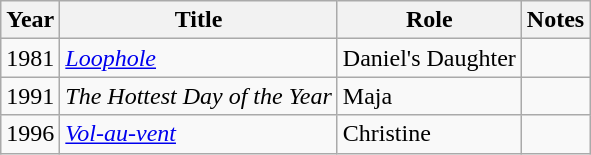<table class="wikitable sortable">
<tr>
<th>Year</th>
<th>Title</th>
<th>Role</th>
<th class="unsortable">Notes</th>
</tr>
<tr>
<td>1981</td>
<td><em><a href='#'>Loophole</a></em></td>
<td>Daniel's Daughter</td>
<td></td>
</tr>
<tr>
<td>1991</td>
<td><em>The Hottest Day of the Year</em></td>
<td>Maja</td>
<td></td>
</tr>
<tr>
<td>1996</td>
<td><em><a href='#'>Vol-au-vent</a></em></td>
<td>Christine</td>
<td></td>
</tr>
</table>
